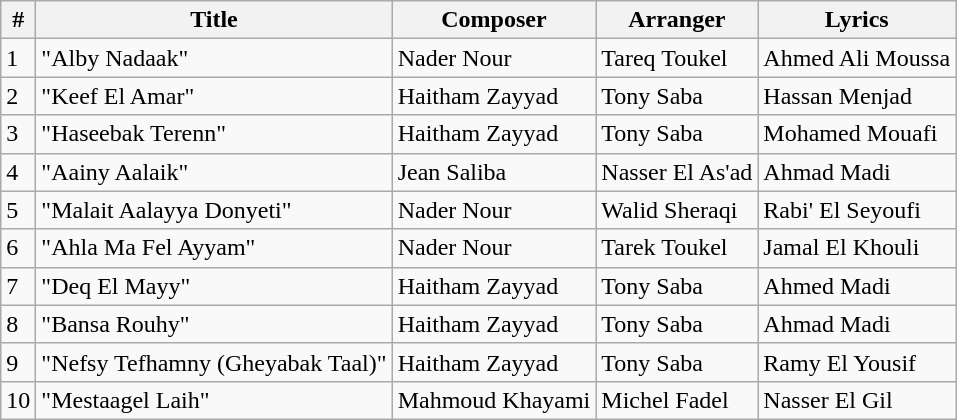<table class="wikitable">
<tr>
<th align="center">#</th>
<th align="center">Title</th>
<th align="center">Composer</th>
<th align="center">Arranger</th>
<th align="center">Lyrics</th>
</tr>
<tr>
<td>1</td>
<td>"Alby Nadaak"</td>
<td>Nader Nour</td>
<td>Tareq Toukel</td>
<td>Ahmed Ali Moussa</td>
</tr>
<tr>
<td>2</td>
<td>"Keef El Amar"</td>
<td>Haitham Zayyad</td>
<td>Tony Saba</td>
<td>Hassan Menjad</td>
</tr>
<tr>
<td>3</td>
<td>"Haseebak Terenn"</td>
<td>Haitham Zayyad</td>
<td>Tony Saba</td>
<td>Mohamed Mouafi</td>
</tr>
<tr>
<td>4</td>
<td>"Aainy Aalaik"</td>
<td>Jean Saliba</td>
<td>Nasser El As'ad</td>
<td>Ahmad Madi</td>
</tr>
<tr>
<td>5</td>
<td>"Malait Aalayya Donyeti"</td>
<td>Nader Nour</td>
<td>Walid Sheraqi</td>
<td>Rabi' El Seyoufi</td>
</tr>
<tr>
<td>6</td>
<td>"Ahla Ma Fel Ayyam"</td>
<td>Nader Nour</td>
<td>Tarek Toukel</td>
<td>Jamal El Khouli</td>
</tr>
<tr>
<td>7</td>
<td>"Deq El Mayy"</td>
<td>Haitham Zayyad</td>
<td>Tony Saba</td>
<td>Ahmed Madi</td>
</tr>
<tr>
<td>8</td>
<td>"Bansa Rouhy"</td>
<td>Haitham Zayyad</td>
<td>Tony Saba</td>
<td>Ahmad Madi</td>
</tr>
<tr>
<td>9</td>
<td>"Nefsy Tefhamny (Gheyabak Taal)"</td>
<td>Haitham Zayyad</td>
<td>Tony Saba</td>
<td>Ramy El Yousif</td>
</tr>
<tr>
<td>10</td>
<td>"Mestaagel Laih"</td>
<td>Mahmoud Khayami</td>
<td>Michel Fadel</td>
<td>Nasser El Gil</td>
</tr>
</table>
